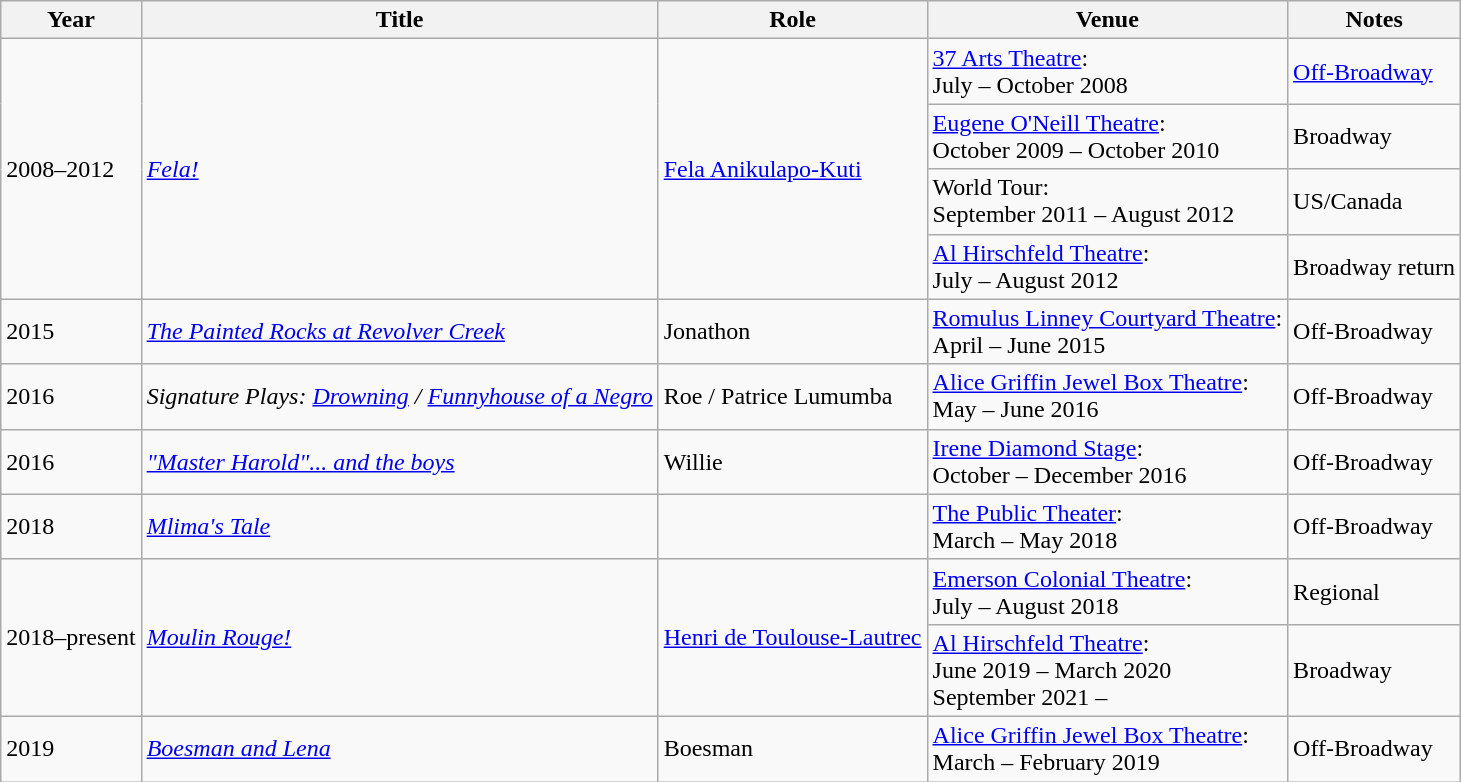<table class="wikitable sortable">
<tr>
<th>Year</th>
<th>Title</th>
<th>Role</th>
<th>Venue</th>
<th>Notes</th>
</tr>
<tr>
<td rowspan="4">2008–2012</td>
<td rowspan="4"><em><a href='#'>Fela!</a></em></td>
<td rowspan="4"><a href='#'>Fela Anikulapo-Kuti</a></td>
<td><a href='#'>37 Arts Theatre</a>:<br>July – October 2008</td>
<td><a href='#'>Off-Broadway</a></td>
</tr>
<tr>
<td><a href='#'>Eugene O'Neill Theatre</a>:<br>October 2009 – October 2010</td>
<td>Broadway</td>
</tr>
<tr>
<td>World Tour:<br>September 2011 – August 2012</td>
<td>US/Canada</td>
</tr>
<tr>
<td><a href='#'>Al Hirschfeld Theatre</a>:<br>July – August 2012</td>
<td>Broadway return</td>
</tr>
<tr>
<td>2015</td>
<td><em><a href='#'>The Painted Rocks at Revolver Creek</a></em></td>
<td>Jonathon</td>
<td><a href='#'>Romulus Linney Courtyard Theatre</a>:<br>April – June 2015</td>
<td>Off-Broadway</td>
</tr>
<tr>
<td>2016</td>
<td><em>Signature Plays: <a href='#'>Drowning</a> / <a href='#'>Funnyhouse of a Negro</a></em></td>
<td>Roe / Patrice Lumumba</td>
<td><a href='#'>Alice Griffin Jewel Box Theatre</a>:<br>May – June 2016</td>
<td>Off-Broadway</td>
</tr>
<tr>
<td>2016</td>
<td><a href='#'><em>"Master Harold"... and the boys</em></a></td>
<td>Willie</td>
<td><a href='#'>Irene Diamond Stage</a>:<br>October – December 2016</td>
<td>Off-Broadway</td>
</tr>
<tr>
<td>2018</td>
<td><a href='#'><em>Mlima's Tale</em></a></td>
<td></td>
<td><a href='#'>The Public Theater</a>:<br>March – May 2018</td>
<td>Off-Broadway</td>
</tr>
<tr>
<td rowspan="2">2018–present</td>
<td rowspan="2"><a href='#'><em>Moulin Rouge!</em></a></td>
<td rowspan="2"><a href='#'>Henri de Toulouse-Lautrec</a></td>
<td><a href='#'>Emerson Colonial Theatre</a>:<br>July – August 2018</td>
<td>Regional</td>
</tr>
<tr>
<td><a href='#'>Al Hirschfeld Theatre</a>:<br>June 2019 – March 2020<br>September 2021 –</td>
<td>Broadway</td>
</tr>
<tr>
<td>2019</td>
<td><em><a href='#'>Boesman and Lena</a></em></td>
<td>Boesman</td>
<td><a href='#'>Alice Griffin Jewel Box Theatre</a>:<br>March – February 2019</td>
<td>Off-Broadway</td>
</tr>
</table>
